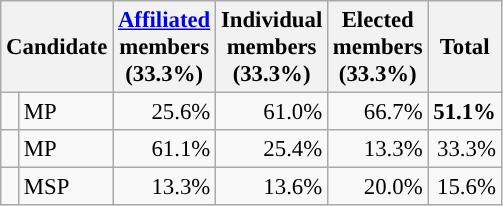<table class="wikitable sortable" style="font-size: 95%;">
<tr>
<th colspan="2" scope="col">Candidate<br></th>
<th scope="col"><a href='#'>Affiliated</a> <br> members<br> <strong>(33.3%)</strong></th>
<th scope="col">Individual <br> members<br> <strong>(33.3%)</strong></th>
<th scope="col">Elected <br>members<br> <strong>(33.3%)</strong></th>
<th scope="col">Total</th>
</tr>
<tr align="right">
<td style="background-color: "></td>
<td scope="row" align="left"><strong></strong> MP</td>
<td>25.6%</td>
<td>61.0%</td>
<td>66.7%</td>
<td><strong>51.1%</strong></td>
</tr>
<tr align="right">
<td style="background-color: "></td>
<td scope="row" align="left"> MP</td>
<td>61.1%</td>
<td>25.4%</td>
<td>13.3%</td>
<td>33.3%</td>
</tr>
<tr align="right">
<td style="background-color: "></td>
<td scope="row" align="left"> MSP</td>
<td>13.3%</td>
<td>13.6%</td>
<td>20.0%</td>
<td>15.6%</td>
</tr>
</table>
